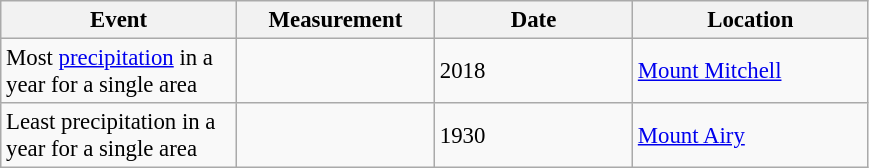<table class="wikitable" style="font-size: 95%;" |>
<tr>
<th width="150">Event</th>
<th width="125">Measurement</th>
<th width="125">Date</th>
<th width="150">Location</th>
</tr>
<tr>
<td>Most <a href='#'>precipitation</a> in a year for a single area</td>
<td></td>
<td>2018</td>
<td><a href='#'>Mount Mitchell</a></td>
</tr>
<tr>
<td>Least precipitation in a year for a single area</td>
<td></td>
<td>1930</td>
<td><a href='#'>Mount Airy</a></td>
</tr>
</table>
